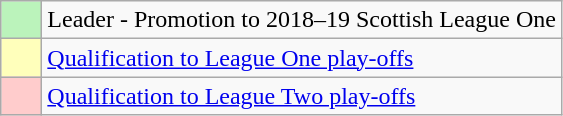<table class="wikitable">
<tr>
<td style="width:20px; background:#BBF3BB;"></td>
<td>Leader - Promotion to 2018–19 Scottish League One</td>
</tr>
<tr>
<td style="width:20px; background:#FFFFBB;"></td>
<td><a href='#'>Qualification to League One play-offs</a></td>
</tr>
<tr>
<td style="width:20px; background:#FFCCCC;"></td>
<td><a href='#'>Qualification to League Two play-offs</a></td>
</tr>
</table>
